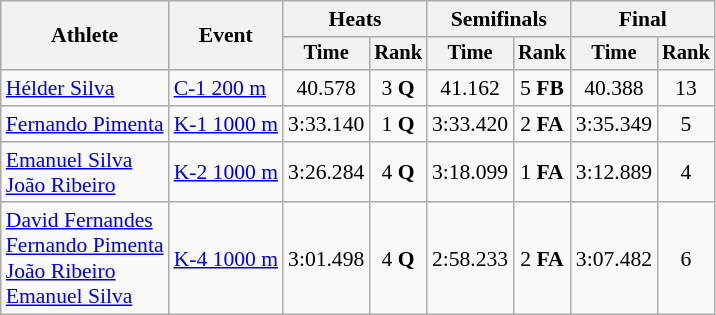<table class=wikitable style="font-size:90%;">
<tr>
<th rowspan=2>Athlete</th>
<th rowspan=2>Event</th>
<th colspan=2>Heats</th>
<th colspan=2>Semifinals</th>
<th colspan=2>Final</th>
</tr>
<tr style="font-size:95%">
<th>Time</th>
<th>Rank</th>
<th>Time</th>
<th>Rank</th>
<th>Time</th>
<th>Rank</th>
</tr>
<tr align=center>
<td align=left><a href='#'>Hélder Silva</a></td>
<td align=left><a href='#'>C-1 200 m</a></td>
<td>40.578</td>
<td>3 <strong>Q</strong></td>
<td>41.162</td>
<td>5 <strong>FB</strong></td>
<td>40.388</td>
<td>13</td>
</tr>
<tr align=center>
<td align=left><a href='#'>Fernando Pimenta</a></td>
<td align=left><a href='#'>K-1 1000 m</a></td>
<td>3:33.140</td>
<td>1 <strong>Q</strong></td>
<td>3:33.420</td>
<td>2 <strong>FA</strong></td>
<td>3:35.349</td>
<td>5</td>
</tr>
<tr align=center>
<td align=left><a href='#'>Emanuel Silva</a><br><a href='#'>João Ribeiro</a></td>
<td align=left><a href='#'>K-2 1000 m</a></td>
<td>3:26.284</td>
<td>4 <strong>Q</strong></td>
<td>3:18.099</td>
<td>1 <strong>FA</strong></td>
<td>3:12.889</td>
<td>4</td>
</tr>
<tr align=center>
<td align=left><a href='#'>David Fernandes</a><br><a href='#'>Fernando Pimenta</a><br><a href='#'>João Ribeiro</a><br><a href='#'>Emanuel Silva</a></td>
<td align=left><a href='#'>K-4 1000 m</a></td>
<td>3:01.498</td>
<td>4 <strong>Q</strong></td>
<td>2:58.233</td>
<td>2 <strong>FA</strong></td>
<td>3:07.482</td>
<td>6</td>
</tr>
</table>
